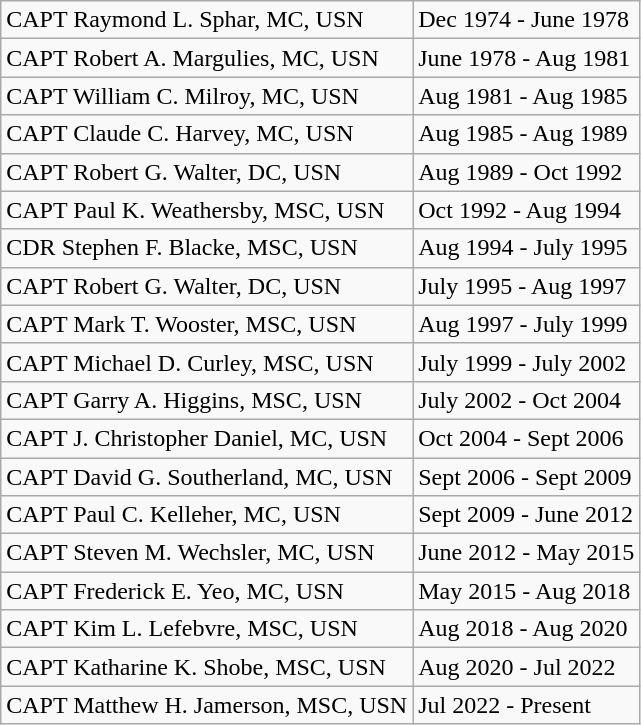<table class="wikitable">
<tr>
<td>CAPT Raymond L. Sphar, MC, USN</td>
<td>Dec 1974 - June 1978</td>
</tr>
<tr>
<td>CAPT Robert A. Margulies, MC, USN</td>
<td>June 1978 - Aug 1981</td>
</tr>
<tr>
<td>CAPT William C. Milroy, MC, USN</td>
<td>Aug 1981 - Aug 1985</td>
</tr>
<tr>
<td>CAPT Claude C. Harvey, MC, USN</td>
<td>Aug 1985 - Aug 1989</td>
</tr>
<tr>
<td>CAPT Robert G. Walter, DC, USN</td>
<td>Aug 1989 - Oct 1992</td>
</tr>
<tr>
<td>CAPT Paul K. Weathersby, MSC, USN</td>
<td>Oct 1992 - Aug 1994</td>
</tr>
<tr>
<td>CDR Stephen F. Blacke, MSC, USN</td>
<td>Aug 1994 - July 1995</td>
</tr>
<tr>
<td>CAPT Robert G. Walter, DC, USN</td>
<td>July 1995 - Aug 1997</td>
</tr>
<tr>
<td>CAPT Mark T. Wooster, MSC, USN</td>
<td>Aug 1997 - July 1999</td>
</tr>
<tr>
<td>CAPT Michael D. Curley, MSC, USN</td>
<td>July 1999 - July 2002</td>
</tr>
<tr>
<td>CAPT Garry A. Higgins, MSC, USN</td>
<td>July 2002 - Oct 2004</td>
</tr>
<tr>
<td>CAPT J. Christopher Daniel, MC, USN</td>
<td>Oct 2004 - Sept 2006</td>
</tr>
<tr>
<td>CAPT David G. Southerland, MC, USN</td>
<td>Sept 2006 - Sept 2009</td>
</tr>
<tr>
<td>CAPT Paul C. Kelleher, MC, USN</td>
<td>Sept 2009 - June 2012</td>
</tr>
<tr>
<td>CAPT Steven M. Wechsler, MC, USN</td>
<td>June 2012 - May 2015</td>
</tr>
<tr>
<td>CAPT Frederick E. Yeo, MC, USN</td>
<td>May 2015 - Aug 2018</td>
</tr>
<tr>
<td>CAPT Kim L. Lefebvre, MSC, USN</td>
<td>Aug 2018 - Aug 2020</td>
</tr>
<tr>
<td>CAPT Katharine K. Shobe, MSC, USN</td>
<td>Aug 2020 - Jul 2022</td>
</tr>
<tr>
<td>CAPT Matthew H. Jamerson, MSC, USN</td>
<td>Jul 2022 - Present</td>
</tr>
</table>
